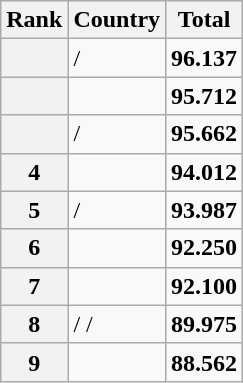<table class="wikitable sortable">
<tr>
<th scope="col">Rank</th>
<th scope="col">Country</th>
<th scope="col">Total</th>
</tr>
<tr>
<th></th>
<td> / </td>
<td><strong>96.137</strong></td>
</tr>
<tr>
<th scope="row"></th>
<td align="left"></td>
<td><strong>95.712</strong></td>
</tr>
<tr>
<th scope="row"></th>
<td align="left">  / </td>
<td><strong>95.662</strong></td>
</tr>
<tr>
<th>4</th>
<td></td>
<td><strong>94.012</strong></td>
</tr>
<tr>
<th scope="row">5</th>
<td align="left"> / </td>
<td><strong>93.987</strong></td>
</tr>
<tr>
<th scope="row">6</th>
<td align="left"></td>
<td><strong>92.250</strong></td>
</tr>
<tr>
<th scope="row">7</th>
<td align="left"></td>
<td><strong>92.100</strong></td>
</tr>
<tr>
<th>8</th>
<td> /  /  </td>
<td><strong>89.975</strong></td>
</tr>
<tr>
<th>9</th>
<td></td>
<td><strong>88.562</strong></td>
</tr>
</table>
